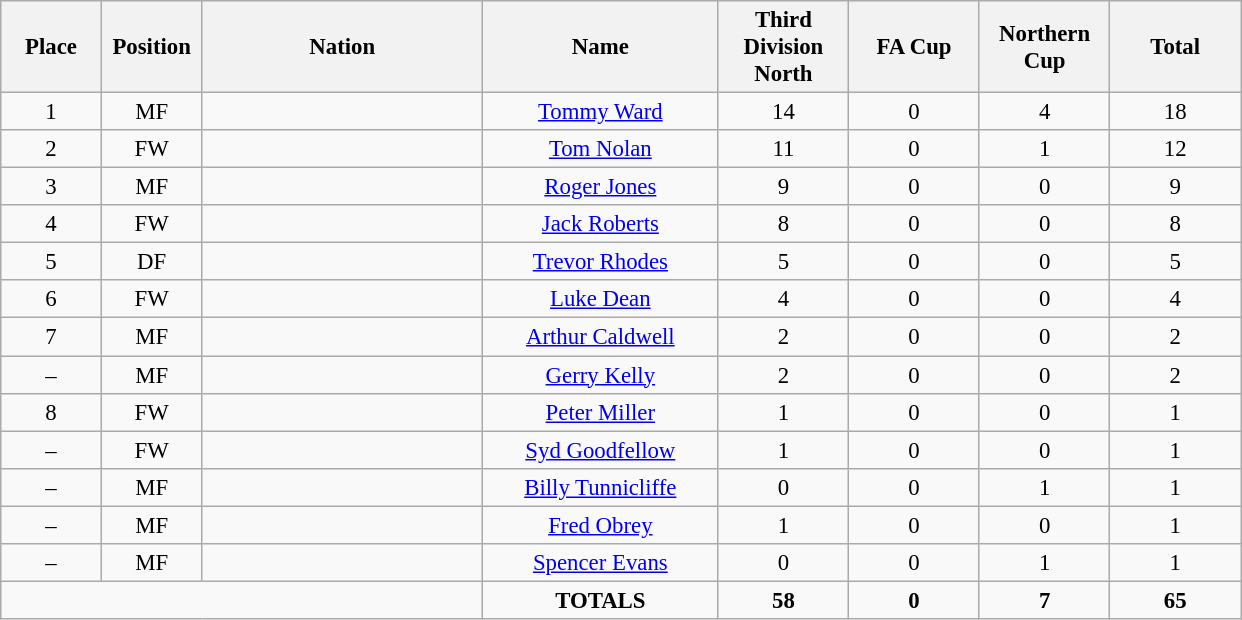<table class="wikitable" style="font-size: 95%; text-align: center;">
<tr>
<th width=60>Place</th>
<th width=60>Position</th>
<th width=180>Nation</th>
<th width=150>Name</th>
<th width=80>Third Division North</th>
<th width=80>FA Cup</th>
<th width=80>Northern Cup</th>
<th width=80>Total</th>
</tr>
<tr>
<td>1</td>
<td>MF</td>
<td></td>
<td><a href='#'>Tommy Ward</a></td>
<td>14</td>
<td>0</td>
<td>4</td>
<td>18</td>
</tr>
<tr>
<td>2</td>
<td>FW</td>
<td></td>
<td><a href='#'>Tom Nolan</a></td>
<td>11</td>
<td>0</td>
<td>1</td>
<td>12</td>
</tr>
<tr>
<td>3</td>
<td>MF</td>
<td></td>
<td><a href='#'>Roger Jones</a></td>
<td>9</td>
<td>0</td>
<td>0</td>
<td>9</td>
</tr>
<tr>
<td>4</td>
<td>FW</td>
<td></td>
<td><a href='#'>Jack Roberts</a></td>
<td>8</td>
<td>0</td>
<td>0</td>
<td>8</td>
</tr>
<tr>
<td>5</td>
<td>DF</td>
<td></td>
<td><a href='#'>Trevor Rhodes</a></td>
<td>5</td>
<td>0</td>
<td>0</td>
<td>5</td>
</tr>
<tr>
<td>6</td>
<td>FW</td>
<td></td>
<td><a href='#'>Luke Dean</a></td>
<td>4</td>
<td>0</td>
<td>0</td>
<td>4</td>
</tr>
<tr>
<td>7</td>
<td>MF</td>
<td></td>
<td><a href='#'>Arthur Caldwell</a></td>
<td>2</td>
<td>0</td>
<td>0</td>
<td>2</td>
</tr>
<tr>
<td>–</td>
<td>MF</td>
<td></td>
<td><a href='#'>Gerry Kelly</a></td>
<td>2</td>
<td>0</td>
<td>0</td>
<td>2</td>
</tr>
<tr>
<td>8</td>
<td>FW</td>
<td></td>
<td><a href='#'>Peter Miller</a></td>
<td>1</td>
<td>0</td>
<td>0</td>
<td>1</td>
</tr>
<tr>
<td>–</td>
<td>FW</td>
<td></td>
<td><a href='#'>Syd Goodfellow</a></td>
<td>1</td>
<td>0</td>
<td>0</td>
<td>1</td>
</tr>
<tr>
<td>–</td>
<td>MF</td>
<td></td>
<td><a href='#'>Billy Tunnicliffe</a></td>
<td>0</td>
<td>0</td>
<td>1</td>
<td>1</td>
</tr>
<tr>
<td>–</td>
<td>MF</td>
<td></td>
<td><a href='#'>Fred Obrey</a></td>
<td>1</td>
<td>0</td>
<td>0</td>
<td>1</td>
</tr>
<tr>
<td>–</td>
<td>MF</td>
<td></td>
<td><a href='#'>Spencer Evans</a></td>
<td>0</td>
<td>0</td>
<td>1</td>
<td>1</td>
</tr>
<tr>
<td colspan="3"></td>
<td><strong>TOTALS</strong></td>
<td><strong>58</strong></td>
<td><strong>0</strong></td>
<td><strong>7</strong></td>
<td><strong>65</strong></td>
</tr>
</table>
